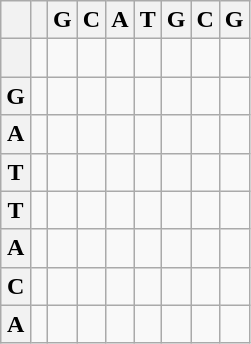<table class="wikitable">
<tr>
<th></th>
<th></th>
<th>G</th>
<th>C</th>
<th>A</th>
<th>T</th>
<th>G</th>
<th>C</th>
<th>G</th>
</tr>
<tr>
<th scope="row"></th>
<td> </td>
<td></td>
<td></td>
<td></td>
<td></td>
<td></td>
<td></td>
<td></td>
</tr>
<tr>
<th scope="row">G</th>
<td></td>
<td></td>
<td></td>
<td></td>
<td></td>
<td></td>
<td></td>
<td></td>
</tr>
<tr>
<th scope="row">A</th>
<td></td>
<td></td>
<td></td>
<td></td>
<td></td>
<td></td>
<td></td>
<td></td>
</tr>
<tr>
<th scope="row">T</th>
<td></td>
<td></td>
<td></td>
<td></td>
<td></td>
<td></td>
<td></td>
<td></td>
</tr>
<tr>
<th scope="row">T</th>
<td></td>
<td></td>
<td></td>
<td></td>
<td></td>
<td></td>
<td></td>
<td></td>
</tr>
<tr>
<th scope="row">A</th>
<td></td>
<td></td>
<td></td>
<td></td>
<td></td>
<td></td>
<td></td>
<td></td>
</tr>
<tr>
<th scope="row">C</th>
<td></td>
<td></td>
<td></td>
<td></td>
<td></td>
<td></td>
<td></td>
<td></td>
</tr>
<tr>
<th scope="row">A</th>
<td></td>
<td></td>
<td></td>
<td></td>
<td></td>
<td></td>
<td></td>
<td></td>
</tr>
</table>
